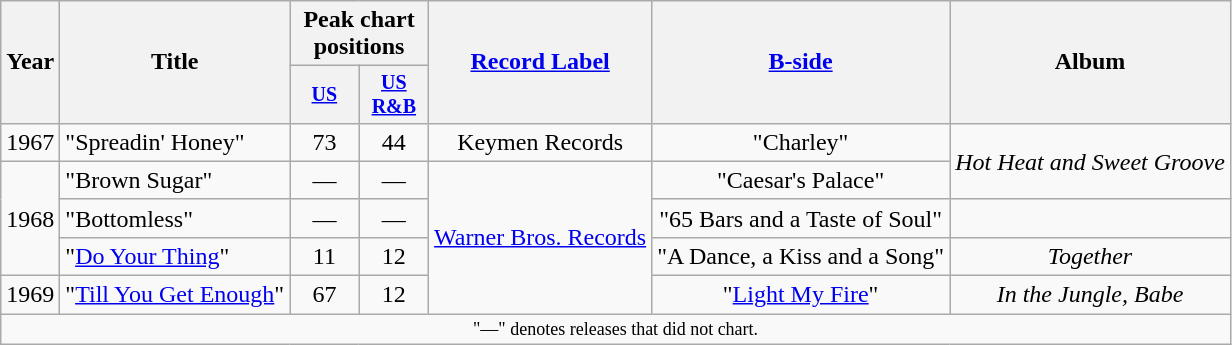<table class="wikitable" style=text-align:center;>
<tr>
<th rowspan="2">Year</th>
<th rowspan="2">Title</th>
<th colspan="2">Peak chart<br>positions</th>
<th rowspan="2"><a href='#'>Record Label</a></th>
<th rowspan="2"><a href='#'>B-side</a></th>
<th rowspan="2">Album</th>
</tr>
<tr style="font-size:smaller;">
<th width=40 align=centre><a href='#'>US</a><br></th>
<th width=40 align=centre><a href='#'>US<br>R&B</a><br></th>
</tr>
<tr>
<td rowspan="1">1967</td>
<td align=left>"Spreadin' Honey"</td>
<td>73</td>
<td>44</td>
<td rowspan="1">Keymen Records</td>
<td>"Charley"</td>
<td rowspan="2"><em>Hot Heat and Sweet Groove</em></td>
</tr>
<tr>
<td rowspan="3">1968</td>
<td align=left>"Brown Sugar"</td>
<td>—</td>
<td>—</td>
<td rowspan="4"><a href='#'>Warner Bros. Records</a></td>
<td>"Caesar's Palace"</td>
</tr>
<tr>
<td align=left>"Bottomless"</td>
<td>—</td>
<td>—</td>
<td>"65 Bars and a Taste of Soul"</td>
<td rowspan="1"></td>
</tr>
<tr>
<td align=left>"<a href='#'>Do Your Thing</a>"</td>
<td>11</td>
<td>12</td>
<td>"A Dance, a Kiss and a Song"</td>
<td rowspan="1"><em>Together</em></td>
</tr>
<tr>
<td rowspan="1">1969</td>
<td align=left>"<a href='#'>Till You Get Enough</a>"</td>
<td>67</td>
<td>12</td>
<td>"<a href='#'>Light My Fire</a>"</td>
<td rowspan="1"><em>In the Jungle, Babe</em></td>
</tr>
<tr>
<td colspan="7" style="text-align:center; font-size:9pt;">"—" denotes releases that did not chart.</td>
</tr>
</table>
